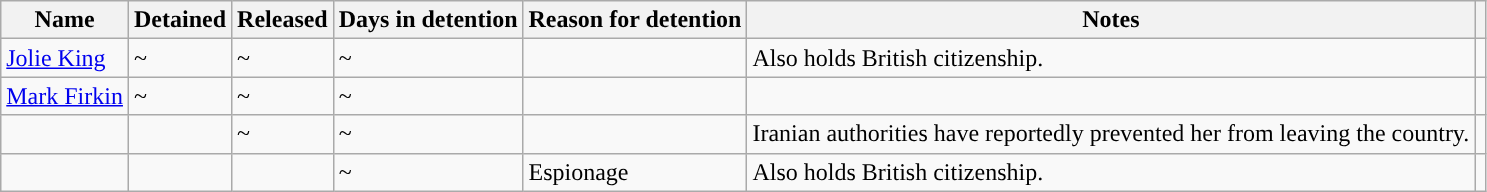<table class="wikitable sortable">
<tr>
<th>Name</th>
<th>Detained</th>
<th>Released</th>
<th>Days in detention</th>
<th>Reason for detention</th>
<th>Notes</th>
<th class="unsortable"></th>
</tr>
<tr>
<td><a href='#'>Jolie King</a></td>
<td>~</td>
<td>~</td>
<td>~</td>
<td></td>
<td>Also holds British citizenship.</td>
<td align="center"></td>
</tr>
<tr>
<td><a href='#'>Mark Firkin</a></td>
<td>~</td>
<td>~</td>
<td>~</td>
<td></td>
<td></td>
<td align="center"></td>
</tr>
<tr>
<td></td>
<td></td>
<td>~</td>
<td>~</td>
<td></td>
<td>Iranian authorities have reportedly prevented her from leaving the country.</td>
<td align="center"></td>
</tr>
<tr>
<td></td>
<td></td>
<td></td>
<td>~</td>
<td>Espionage</td>
<td>Also holds British citizenship.</td>
<td align="center"></td>
</tr>
</table>
